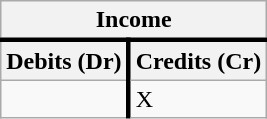<table class="wikitable">
<tr>
<th style="border-bottom:3px solid black" colspan="2">Income</th>
</tr>
<tr>
<th style="border-right:3px solid black">Debits (Dr)</th>
<th>Credits (Cr)</th>
</tr>
<tr>
<td style="border-right:3px solid black"> </td>
<td>X</td>
</tr>
</table>
